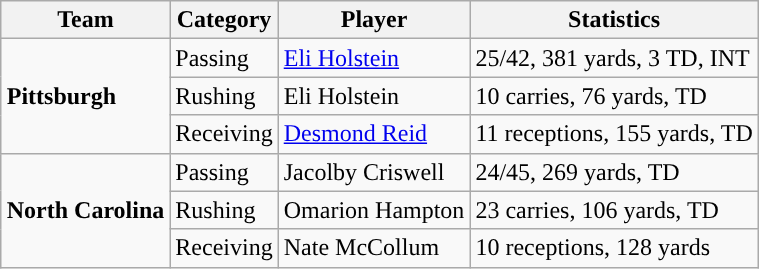<table class="wikitable" style="float: right;">
<tr>
<th>Team</th>
<th>Category</th>
<th>Player</th>
<th>Statistics</th>
</tr>
<tr>
<td rowspan=3><strong>Pittsburgh</strong></td>
<td>Passing</td>
<td><a href='#'>Eli Holstein</a></td>
<td>25/42, 381 yards, 3 TD, INT</td>
</tr>
<tr>
<td>Rushing</td>
<td>Eli Holstein</td>
<td>10 carries, 76 yards, TD</td>
</tr>
<tr>
<td>Receiving</td>
<td><a href='#'>Desmond Reid</a></td>
<td>11 receptions, 155 yards, TD</td>
</tr>
<tr>
<td rowspan=3><strong>North Carolina</strong></td>
<td>Passing</td>
<td>Jacolby Criswell</td>
<td>24/45, 269 yards, TD</td>
</tr>
<tr>
<td>Rushing</td>
<td>Omarion Hampton</td>
<td>23 carries, 106 yards, TD</td>
</tr>
<tr>
<td>Receiving</td>
<td>Nate McCollum</td>
<td>10 receptions, 128 yards</td>
</tr>
</table>
